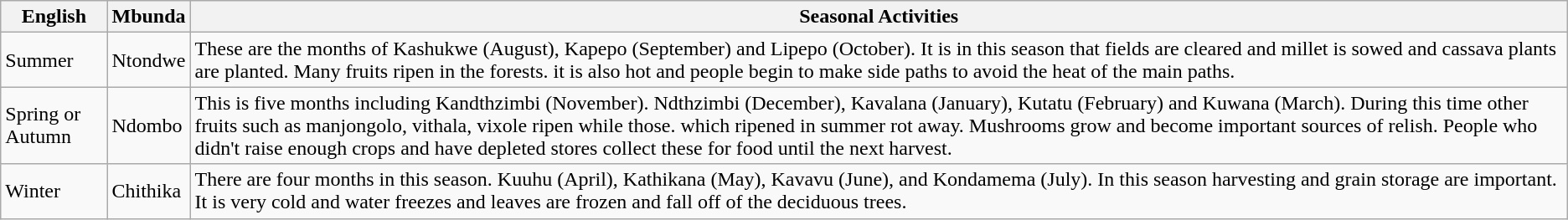<table class="wikitable">
<tr>
<th>English</th>
<th>Mbunda</th>
<th>Seasonal Activities</th>
</tr>
<tr>
<td>Summer</td>
<td>Ntondwe</td>
<td>These are the months of Kashukwe (August), Kapepo (September) and Lipepo (October). It is in this season that fields are cleared and millet is sowed and cassava plants are planted. Many fruits ripen in the forests. it is also hot and people begin to make side paths to avoid the heat of the main paths.</td>
</tr>
<tr>
<td>Spring or Autumn</td>
<td>Ndombo</td>
<td>This is five months including Kandthzimbi (November). Ndthzimbi (December), Kavalana (January), Kutatu (February) and Kuwana (March). During this time other fruits such as manjongolo, vithala, vixole ripen while those. which ripened in summer 	rot away. Mushrooms grow and become important sources of relish. People who didn't raise enough crops and have depleted stores collect these for food until the next harvest.</td>
</tr>
<tr>
<td>Winter</td>
<td>Chithika</td>
<td>There are four months in this season. Kuuhu (April), Kathikana (May), Kavavu (June), and Kondamema (July). In this season	harvesting and grain storage are important. It is very cold and water freezes and leaves are frozen and fall off of the deciduous trees.</td>
</tr>
</table>
